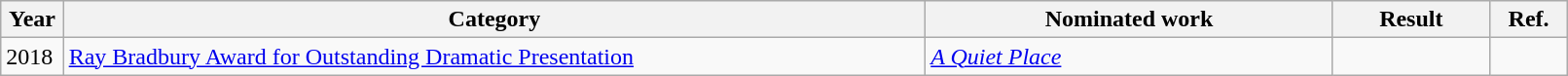<table class="wikitable" style="width:85%;">
<tr>
<th style="width:4%;">Year</th>
<th style="width:55%;">Category</th>
<th style="width:26%;">Nominated work</th>
<th style="width:10%;">Result</th>
<th width=5%>Ref.</th>
</tr>
<tr>
<td>2018</td>
<td><a href='#'>Ray Bradbury Award for Outstanding Dramatic Presentation</a></td>
<td><em><a href='#'>A Quiet Place</a></em></td>
<td></td>
<td align="center"></td>
</tr>
</table>
